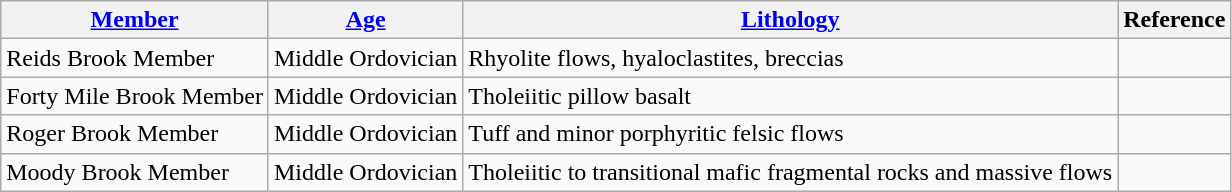<table class="wikitable">
<tr>
<th><a href='#'>Member</a></th>
<th><a href='#'>Age</a></th>
<th><a href='#'>Lithology</a></th>
<th>Reference</th>
</tr>
<tr>
<td>Reids Brook Member</td>
<td>Middle Ordovician</td>
<td>Rhyolite flows, hyaloclastites, breccias</td>
<td></td>
</tr>
<tr>
<td>Forty Mile Brook Member</td>
<td>Middle Ordovician</td>
<td>Tholeiitic pillow basalt</td>
<td></td>
</tr>
<tr>
<td>Roger Brook Member</td>
<td>Middle Ordovician</td>
<td>Tuff and minor porphyritic felsic flows</td>
<td></td>
</tr>
<tr>
<td>Moody Brook Member</td>
<td>Middle Ordovician</td>
<td>Tholeiitic to transitional mafic fragmental rocks and massive flows</td>
<td></td>
</tr>
</table>
